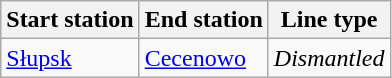<table class="wikitable">
<tr>
<th>Start station</th>
<th>End station</th>
<th>Line type</th>
</tr>
<tr>
<td><a href='#'>Słupsk</a></td>
<td><a href='#'>Cecenowo</a></td>
<td><em>Dismantled</em></td>
</tr>
</table>
